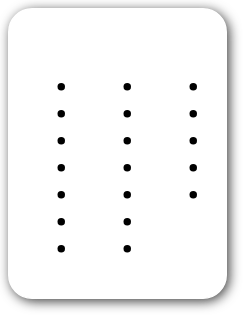<table style=" border-radius:1em; box-shadow: 0.1em 0.1em 0.5em rgba(0,0,0,0.75); background-color: white; border: 1px solid white; padding: 5px;">
<tr style="vertical-align:top;">
<td><br><ul><li></li><li></li><li></li><li></li><li></li><li></li><li></li></ul></td>
<td valign=top><br><ul><li></li><li></li><li></li><li></li><li></li><li></li><li></li></ul></td>
<td valign=top><br><ul><li></li><li></li><li></li><li></li><li></li></ul></td>
</tr>
</table>
